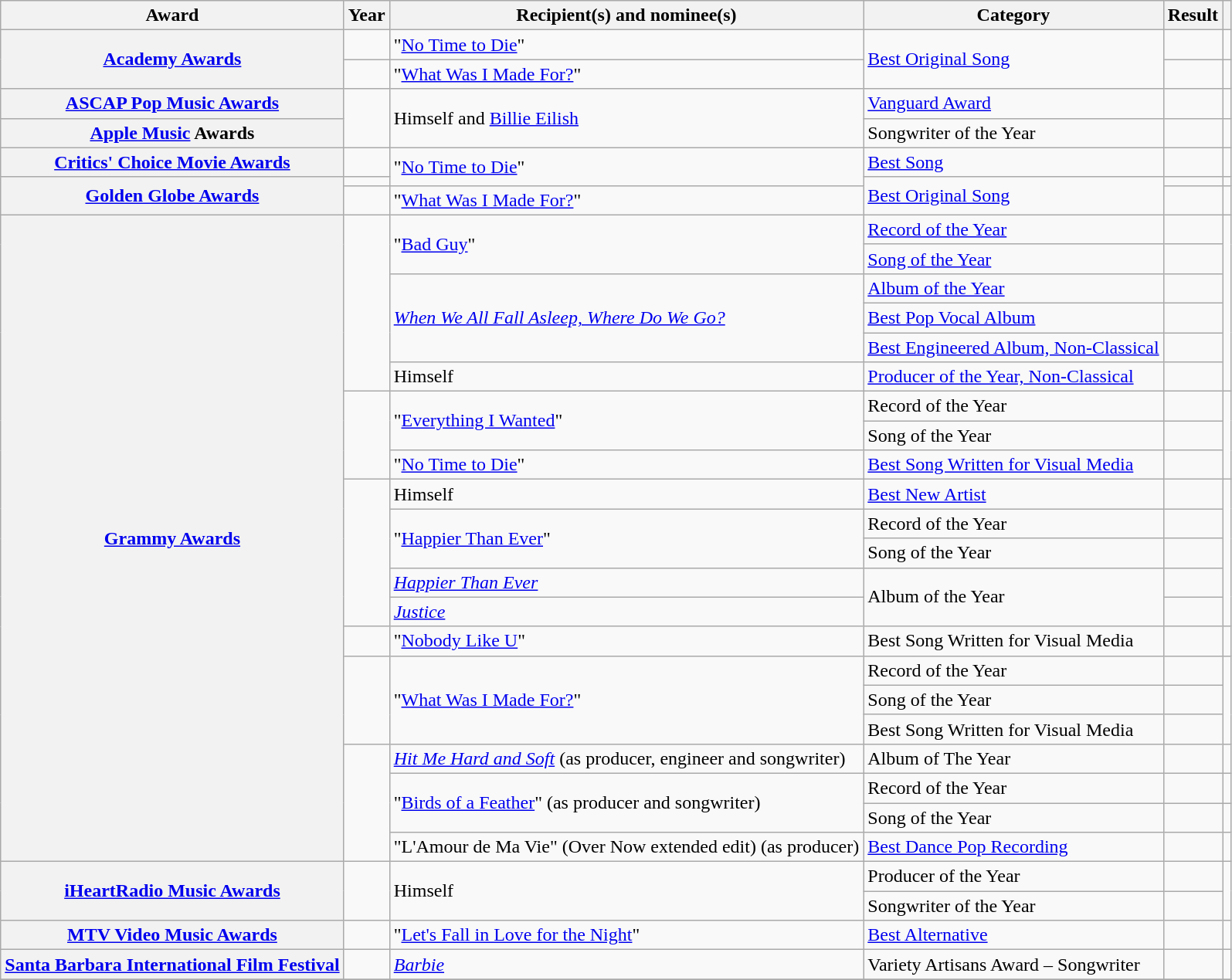<table class="wikitable">
<tr>
<th scope="col">Award</th>
<th scope="col">Year</th>
<th scope="col">Recipient(s) and nominee(s)</th>
<th scope="col">Category</th>
<th scope="col">Result</th>
<th scope="col" class="unsortable"></th>
</tr>
<tr>
<th rowspan="2" scope="row"><a href='#'>Academy Awards</a></th>
<td></td>
<td>"<a href='#'>No Time to Die</a>" </td>
<td rowspan="2"><a href='#'>Best Original Song</a></td>
<td></td>
<td style="text-align:center;"></td>
</tr>
<tr>
<td></td>
<td>"<a href='#'>What Was I Made For?</a>" </td>
<td></td>
<td style="text-align:center;"></td>
</tr>
<tr>
<th scope="row"><a href='#'>ASCAP Pop Music Awards</a></th>
<td rowspan="2"></td>
<td rowspan="2">Himself and <a href='#'>Billie Eilish</a></td>
<td><a href='#'>Vanguard Award</a></td>
<td></td>
<td style="text-align:center;"></td>
</tr>
<tr>
<th scope="row"><a href='#'>Apple Music</a> Awards</th>
<td>Songwriter of the Year</td>
<td></td>
<td style="text-align:center;"></td>
</tr>
<tr>
<th scope="row"><a href='#'>Critics' Choice Movie Awards</a></th>
<td></td>
<td rowspan="2">"<a href='#'>No Time to Die</a>" </td>
<td><a href='#'>Best Song</a></td>
<td></td>
<td style="text-align:center;"></td>
</tr>
<tr>
<th rowspan="2" scope="row"><a href='#'>Golden Globe Awards</a></th>
<td></td>
<td rowspan="2"><a href='#'>Best Original Song</a></td>
<td></td>
<td style="text-align:center;"></td>
</tr>
<tr>
<td></td>
<td>"<a href='#'>What Was I Made For?</a>" </td>
<td></td>
<td style="text-align:center;"></td>
</tr>
<tr>
<th rowspan="22" scope="row"><a href='#'>Grammy Awards</a></th>
<td rowspan="6"></td>
<td rowspan="2">"<a href='#'>Bad Guy</a>" </td>
<td><a href='#'>Record of the Year</a></td>
<td></td>
<td rowspan="6" style="text-align:center;"></td>
</tr>
<tr>
<td><a href='#'>Song of the Year</a></td>
<td></td>
</tr>
<tr>
<td rowspan="3"><em><a href='#'>When We All Fall Asleep, Where Do We Go?</a></em> </td>
<td><a href='#'>Album of the Year</a></td>
<td></td>
</tr>
<tr>
<td><a href='#'>Best Pop Vocal Album</a></td>
<td></td>
</tr>
<tr>
<td><a href='#'>Best Engineered Album, Non-Classical</a></td>
<td></td>
</tr>
<tr>
<td>Himself</td>
<td><a href='#'>Producer of the Year, Non-Classical</a></td>
<td></td>
</tr>
<tr>
<td scope="row" rowspan="3"></td>
<td rowspan="2">"<a href='#'>Everything I Wanted</a>" </td>
<td>Record of the Year</td>
<td></td>
<td rowspan="3" style="text-align:center;"></td>
</tr>
<tr>
<td>Song of the Year</td>
<td></td>
</tr>
<tr>
<td>"<a href='#'>No Time to Die</a>" </td>
<td><a href='#'>Best Song Written for Visual Media</a></td>
<td></td>
</tr>
<tr>
<td rowspan="5"></td>
<td>Himself</td>
<td><a href='#'>Best New Artist</a></td>
<td></td>
<td rowspan="5" style="text-align:center;"></td>
</tr>
<tr>
<td rowspan="2">"<a href='#'>Happier Than Ever</a>" </td>
<td>Record of the Year</td>
<td></td>
</tr>
<tr>
<td>Song of the Year</td>
<td></td>
</tr>
<tr>
<td><em><a href='#'>Happier Than Ever</a></em> </td>
<td rowspan="2">Album of the Year</td>
<td></td>
</tr>
<tr>
<td><em><a href='#'>Justice</a></em> </td>
<td></td>
</tr>
<tr>
<td></td>
<td>"<a href='#'>Nobody Like U</a>" </td>
<td>Best Song Written for Visual Media</td>
<td></td>
<td style="text-align:center;"></td>
</tr>
<tr>
<td rowspan="3"></td>
<td rowspan="3">"<a href='#'>What Was I Made For?</a>" </td>
<td>Record of the Year</td>
<td></td>
<td rowspan="3" style="text-align:center;"></td>
</tr>
<tr>
<td>Song of the Year</td>
<td></td>
</tr>
<tr>
<td>Best Song Written for Visual Media</td>
<td></td>
</tr>
<tr>
<td rowspan="4"></td>
<td><em><a href='#'>Hit Me Hard and Soft</a></em> (as producer, engineer and songwriter)</td>
<td>Album of The Year</td>
<td></td>
<td></td>
</tr>
<tr>
<td rowspan="2">"<a href='#'>Birds of a Feather</a>" (as producer and songwriter)</td>
<td>Record of the Year</td>
<td></td>
<td></td>
</tr>
<tr>
<td>Song of the Year</td>
<td></td>
<td></td>
</tr>
<tr>
<td>"L'Amour de Ma Vie" (Over Now extended edit) (as producer)</td>
<td><a href='#'>Best Dance Pop Recording</a></td>
<td></td>
<td></td>
</tr>
<tr>
<th scope="row" rowspan="2"><a href='#'>iHeartRadio Music Awards</a></th>
<td rowspan="2"></td>
<td rowspan="2">Himself</td>
<td>Producer of the Year</td>
<td></td>
<td style="text-align:center;" rowspan="2"></td>
</tr>
<tr>
<td>Songwriter of the Year</td>
<td></td>
</tr>
<tr>
<th scope="row"><a href='#'>MTV Video Music Awards</a></th>
<td></td>
<td>"<a href='#'>Let's Fall in Love for the Night</a>"</td>
<td><a href='#'>Best Alternative</a></td>
<td></td>
<td style="text-align:center;"></td>
</tr>
<tr>
<th scope="row"><a href='#'>Santa Barbara International Film Festival</a></th>
<td></td>
<td><em><a href='#'>Barbie</a></em></td>
<td>Variety Artisans Award – Songwriter</td>
<td></td>
<td style="text-align:center;"></td>
</tr>
<tr>
</tr>
</table>
